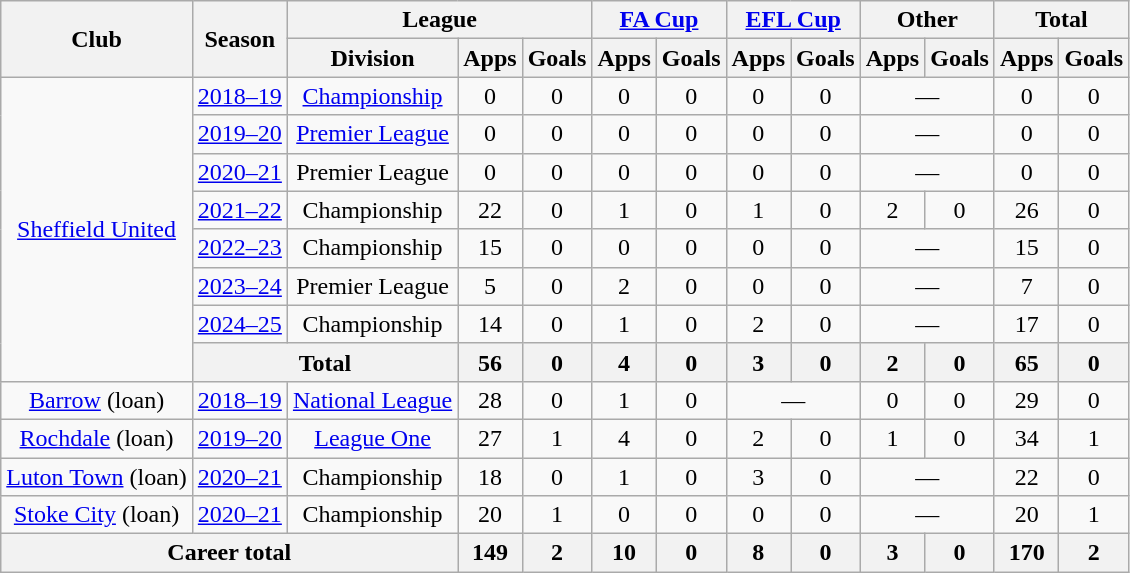<table class="wikitable" style="text-align: center">
<tr>
<th rowspan="2">Club</th>
<th rowspan="2">Season</th>
<th colspan="3">League</th>
<th colspan="2"><a href='#'>FA Cup</a></th>
<th colspan="2"><a href='#'>EFL Cup</a></th>
<th colspan="2">Other</th>
<th colspan="2">Total</th>
</tr>
<tr>
<th>Division</th>
<th>Apps</th>
<th>Goals</th>
<th>Apps</th>
<th>Goals</th>
<th>Apps</th>
<th>Goals</th>
<th>Apps</th>
<th>Goals</th>
<th>Apps</th>
<th>Goals</th>
</tr>
<tr>
<td rowspan="8"><a href='#'>Sheffield United</a></td>
<td><a href='#'>2018–19</a></td>
<td><a href='#'>Championship</a></td>
<td>0</td>
<td>0</td>
<td>0</td>
<td>0</td>
<td>0</td>
<td>0</td>
<td colspan="2">—</td>
<td>0</td>
<td>0</td>
</tr>
<tr>
<td><a href='#'>2019–20</a></td>
<td><a href='#'>Premier League</a></td>
<td>0</td>
<td>0</td>
<td>0</td>
<td>0</td>
<td>0</td>
<td>0</td>
<td colspan="2">—</td>
<td>0</td>
<td>0</td>
</tr>
<tr>
<td><a href='#'>2020–21</a></td>
<td>Premier League</td>
<td>0</td>
<td>0</td>
<td>0</td>
<td>0</td>
<td>0</td>
<td>0</td>
<td colspan="2">—</td>
<td>0</td>
<td>0</td>
</tr>
<tr>
<td><a href='#'>2021–22</a></td>
<td>Championship</td>
<td>22</td>
<td>0</td>
<td>1</td>
<td>0</td>
<td>1</td>
<td>0</td>
<td>2</td>
<td>0</td>
<td>26</td>
<td>0</td>
</tr>
<tr>
<td><a href='#'>2022–23</a></td>
<td>Championship</td>
<td>15</td>
<td>0</td>
<td>0</td>
<td>0</td>
<td>0</td>
<td>0</td>
<td colspan="2">—</td>
<td>15</td>
<td>0</td>
</tr>
<tr>
<td><a href='#'>2023–24</a></td>
<td>Premier League</td>
<td>5</td>
<td>0</td>
<td>2</td>
<td>0</td>
<td>0</td>
<td>0</td>
<td colspan="2">—</td>
<td>7</td>
<td>0</td>
</tr>
<tr>
<td><a href='#'>2024–25</a></td>
<td>Championship</td>
<td>14</td>
<td>0</td>
<td>1</td>
<td>0</td>
<td>2</td>
<td>0</td>
<td colspan="2">—</td>
<td>17</td>
<td>0</td>
</tr>
<tr>
<th colspan="2">Total</th>
<th>56</th>
<th>0</th>
<th>4</th>
<th>0</th>
<th>3</th>
<th>0</th>
<th>2</th>
<th>0</th>
<th>65</th>
<th>0</th>
</tr>
<tr>
<td><a href='#'>Barrow</a> (loan)</td>
<td><a href='#'>2018–19</a></td>
<td><a href='#'>National League</a></td>
<td>28</td>
<td>0</td>
<td>1</td>
<td>0</td>
<td colspan="2">—</td>
<td>0</td>
<td>0</td>
<td>29</td>
<td>0</td>
</tr>
<tr>
<td><a href='#'>Rochdale</a> (loan)</td>
<td><a href='#'>2019–20</a></td>
<td><a href='#'>League One</a></td>
<td>27</td>
<td>1</td>
<td>4</td>
<td>0</td>
<td>2</td>
<td>0</td>
<td>1</td>
<td>0</td>
<td>34</td>
<td>1</td>
</tr>
<tr>
<td><a href='#'>Luton Town</a> (loan)</td>
<td><a href='#'>2020–21</a></td>
<td>Championship</td>
<td>18</td>
<td>0</td>
<td>1</td>
<td>0</td>
<td>3</td>
<td>0</td>
<td colspan="2">—</td>
<td>22</td>
<td>0</td>
</tr>
<tr>
<td><a href='#'>Stoke City</a> (loan)</td>
<td><a href='#'>2020–21</a></td>
<td>Championship</td>
<td>20</td>
<td>1</td>
<td>0</td>
<td>0</td>
<td>0</td>
<td>0</td>
<td colspan="2">—</td>
<td>20</td>
<td>1</td>
</tr>
<tr>
<th colspan="3">Career total</th>
<th>149</th>
<th>2</th>
<th>10</th>
<th>0</th>
<th>8</th>
<th>0</th>
<th>3</th>
<th>0</th>
<th>170</th>
<th>2</th>
</tr>
</table>
